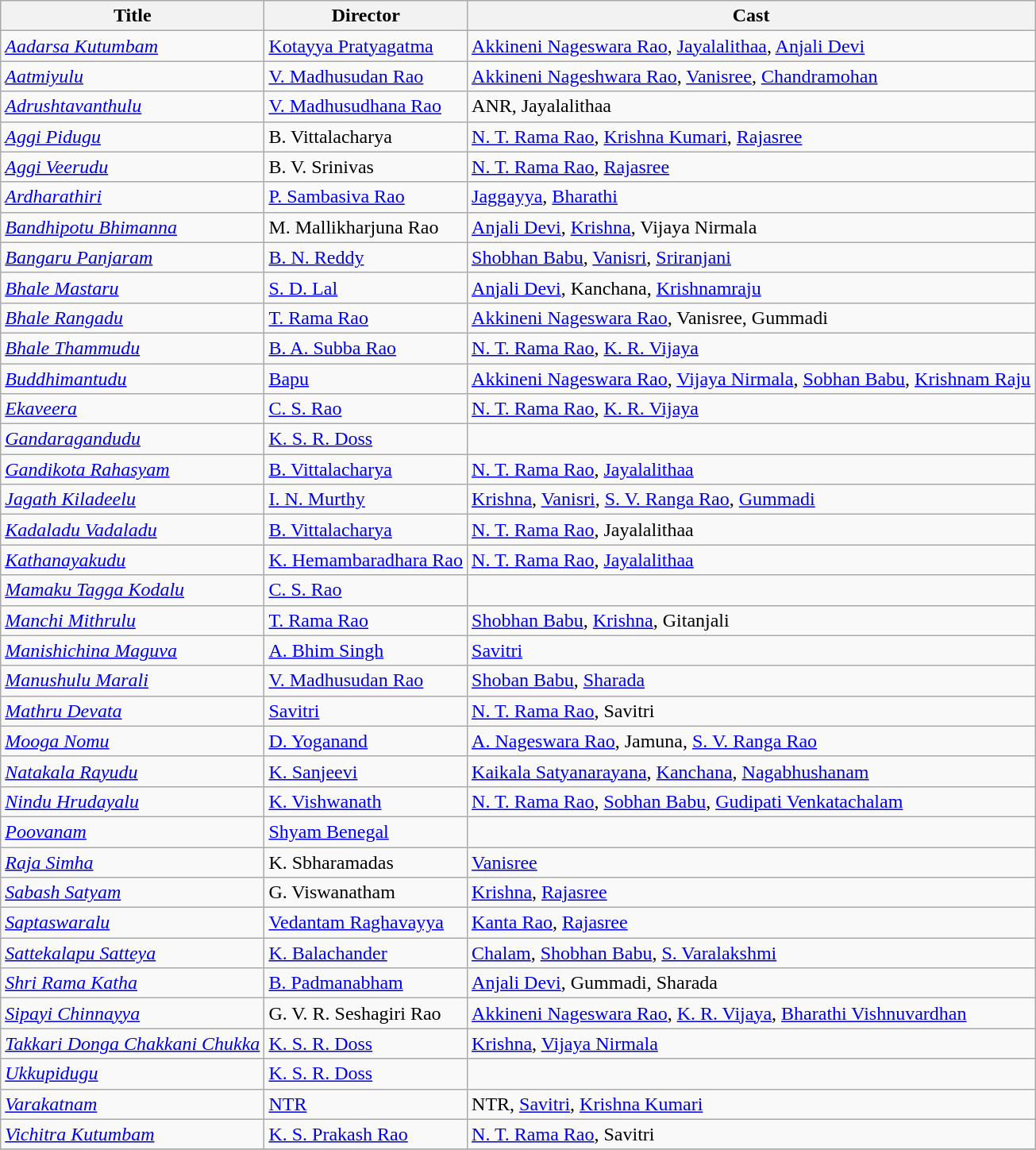<table class="wikitable">
<tr>
<th>Title</th>
<th>Director</th>
<th>Cast</th>
</tr>
<tr>
<td><em><a href='#'>Aadarsa Kutumbam</a></em></td>
<td><a href='#'>Kotayya Pratyagatma</a></td>
<td><a href='#'>Akkineni Nageswara Rao</a>, <a href='#'>Jayalalithaa</a>, <a href='#'>Anjali Devi</a></td>
</tr>
<tr>
<td><em><a href='#'>Aatmiyulu</a></em></td>
<td><a href='#'>V. Madhusudan Rao</a></td>
<td><a href='#'>Akkineni Nageshwara Rao</a>, <a href='#'>Vanisree</a>, <a href='#'>Chandramohan</a></td>
</tr>
<tr>
<td><em><a href='#'>Adrushtavanthulu</a></em></td>
<td><a href='#'>V. Madhusudhana Rao</a></td>
<td>ANR, Jayalalithaa</td>
</tr>
<tr>
<td><em><a href='#'>Aggi Pidugu</a></em></td>
<td>B. Vittalacharya</td>
<td><a href='#'>N. T. Rama Rao</a>, <a href='#'>Krishna Kumari</a>, <a href='#'>Rajasree</a></td>
</tr>
<tr>
<td><em><a href='#'>Aggi Veerudu</a></em></td>
<td>B. V. Srinivas</td>
<td><a href='#'>N. T. Rama Rao</a>, <a href='#'>Rajasree</a></td>
</tr>
<tr>
<td><em><a href='#'>Ardharathiri</a></em></td>
<td><a href='#'>P. Sambasiva Rao</a></td>
<td><a href='#'>Jaggayya</a>, <a href='#'>Bharathi</a></td>
</tr>
<tr>
<td><em><a href='#'>Bandhipotu Bhimanna</a></em></td>
<td>M. Mallikharjuna Rao</td>
<td><a href='#'>Anjali Devi</a>, <a href='#'>Krishna</a>, Vijaya Nirmala</td>
</tr>
<tr>
<td><em><a href='#'>Bangaru Panjaram</a></em></td>
<td><a href='#'>B. N. Reddy</a></td>
<td><a href='#'>Shobhan Babu</a>, <a href='#'>Vanisri</a>, <a href='#'>Sriranjani</a></td>
</tr>
<tr>
<td><em><a href='#'>Bhale Mastaru</a></em></td>
<td><a href='#'>S. D. Lal</a></td>
<td><a href='#'>Anjali Devi</a>, Kanchana, <a href='#'>Krishnamraju</a></td>
</tr>
<tr>
<td><em><a href='#'>Bhale Rangadu</a></em></td>
<td><a href='#'>T. Rama Rao</a></td>
<td><a href='#'>Akkineni Nageswara Rao</a>, Vanisree, Gummadi</td>
</tr>
<tr>
<td><em><a href='#'>Bhale Thammudu</a></em></td>
<td><a href='#'>B. A. Subba Rao</a></td>
<td><a href='#'>N. T. Rama Rao</a>, <a href='#'>K. R. Vijaya</a></td>
</tr>
<tr>
<td><em><a href='#'>Buddhimantudu</a></em></td>
<td><a href='#'>Bapu</a></td>
<td><a href='#'>Akkineni Nageswara Rao</a>, <a href='#'>Vijaya Nirmala</a>, <a href='#'>Sobhan Babu</a>, <a href='#'>Krishnam Raju</a></td>
</tr>
<tr>
<td><em><a href='#'>Ekaveera</a></em></td>
<td><a href='#'>C. S. Rao</a></td>
<td><a href='#'>N. T. Rama Rao</a>, <a href='#'>K. R. Vijaya</a></td>
</tr>
<tr>
<td><em><a href='#'>Gandaragandudu</a></em></td>
<td><a href='#'>K. S. R. Doss</a></td>
<td></td>
</tr>
<tr>
<td><em><a href='#'>Gandikota Rahasyam</a></em></td>
<td><a href='#'>B. Vittalacharya</a></td>
<td><a href='#'>N. T. Rama Rao</a>, <a href='#'>Jayalalithaa</a></td>
</tr>
<tr>
<td><em><a href='#'>Jagath Kiladeelu</a></em></td>
<td><a href='#'>I. N. Murthy</a></td>
<td><a href='#'>Krishna</a>, <a href='#'>Vanisri</a>, <a href='#'>S. V. Ranga Rao</a>, <a href='#'>Gummadi</a></td>
</tr>
<tr>
<td><em><a href='#'>Kadaladu Vadaladu</a></em></td>
<td><a href='#'>B. Vittalacharya</a></td>
<td><a href='#'>N. T. Rama Rao</a>, Jayalalithaa</td>
</tr>
<tr>
<td><em><a href='#'>Kathanayakudu</a></em></td>
<td><a href='#'>K. Hemambaradhara Rao</a></td>
<td><a href='#'>N. T. Rama Rao</a>, <a href='#'>Jayalalithaa</a></td>
</tr>
<tr>
<td><em><a href='#'>Mamaku Tagga Kodalu</a></em></td>
<td><a href='#'>C. S. Rao</a></td>
<td></td>
</tr>
<tr>
<td><em><a href='#'>Manchi Mithrulu</a></em></td>
<td><a href='#'>T. Rama Rao</a></td>
<td><a href='#'>Shobhan Babu</a>, <a href='#'>Krishna</a>, Gitanjali</td>
</tr>
<tr>
<td><em><a href='#'>Manishichina Maguva</a></em></td>
<td><a href='#'>A. Bhim Singh</a></td>
<td><a href='#'>Savitri</a></td>
</tr>
<tr>
<td><em><a href='#'>Manushulu Marali</a></em></td>
<td><a href='#'>V. Madhusudan Rao</a></td>
<td><a href='#'>Shoban Babu</a>, <a href='#'>Sharada</a></td>
</tr>
<tr>
<td><em><a href='#'>Mathru Devata</a></em></td>
<td><a href='#'>Savitri</a></td>
<td><a href='#'>N. T. Rama Rao</a>, Savitri</td>
</tr>
<tr>
<td><em><a href='#'>Mooga Nomu</a></em></td>
<td><a href='#'>D. Yoganand</a></td>
<td><a href='#'>A. Nageswara Rao</a>, Jamuna, <a href='#'>S. V. Ranga Rao</a></td>
</tr>
<tr>
<td><em><a href='#'>Natakala Rayudu</a></em></td>
<td><a href='#'>K. Sanjeevi</a></td>
<td><a href='#'>Kaikala Satyanarayana</a>, <a href='#'>Kanchana</a>, <a href='#'>Nagabhushanam</a></td>
</tr>
<tr>
<td><em><a href='#'>Nindu Hrudayalu</a></em></td>
<td><a href='#'>K. Vishwanath</a></td>
<td><a href='#'>N. T. Rama Rao</a>, <a href='#'>Sobhan Babu</a>, <a href='#'>Gudipati Venkatachalam</a></td>
</tr>
<tr>
<td><em><a href='#'>Poovanam</a></em></td>
<td><a href='#'>Shyam Benegal</a></td>
<td></td>
</tr>
<tr>
<td><em><a href='#'>Raja Simha</a></em></td>
<td>K. Sbharamadas</td>
<td><a href='#'>Vanisree</a></td>
</tr>
<tr>
<td><em><a href='#'>Sabash Satyam</a></em></td>
<td>G. Viswanatham</td>
<td><a href='#'>Krishna</a>, <a href='#'>Rajasree</a></td>
</tr>
<tr>
<td><em><a href='#'>Saptaswaralu</a></em></td>
<td><a href='#'>Vedantam Raghavayya</a></td>
<td><a href='#'>Kanta Rao</a>, <a href='#'>Rajasree</a></td>
</tr>
<tr>
<td><em><a href='#'>Sattekalapu Satteya</a></em></td>
<td><a href='#'>K. Balachander</a></td>
<td><a href='#'>Chalam</a>, <a href='#'>Shobhan Babu</a>, <a href='#'>S. Varalakshmi</a></td>
</tr>
<tr>
<td><em><a href='#'>Shri Rama Katha</a></em></td>
<td><a href='#'>B. Padmanabham</a></td>
<td><a href='#'>Anjali Devi</a>, Gummadi, Sharada</td>
</tr>
<tr>
<td><em><a href='#'>Sipayi Chinnayya</a></em></td>
<td>G. V. R. Seshagiri Rao</td>
<td><a href='#'>Akkineni Nageswara Rao</a>, <a href='#'>K. R. Vijaya</a>, <a href='#'>Bharathi Vishnuvardhan</a></td>
</tr>
<tr>
<td><em><a href='#'>Takkari Donga Chakkani Chukka</a></em></td>
<td><a href='#'>K. S. R. Doss</a></td>
<td><a href='#'>Krishna</a>, <a href='#'>Vijaya Nirmala</a></td>
</tr>
<tr>
<td><em><a href='#'>Ukkupidugu</a></em></td>
<td><a href='#'>K. S. R. Doss</a></td>
<td></td>
</tr>
<tr>
<td><em><a href='#'>Varakatnam</a></em></td>
<td><a href='#'>NTR</a></td>
<td>NTR, <a href='#'>Savitri</a>, <a href='#'>Krishna Kumari</a></td>
</tr>
<tr>
<td><em><a href='#'>Vichitra Kutumbam</a></em></td>
<td><a href='#'>K. S. Prakash Rao</a></td>
<td><a href='#'>N. T. Rama Rao</a>, Savitri</td>
</tr>
<tr>
</tr>
</table>
